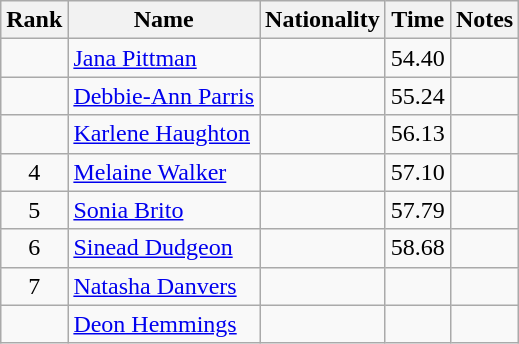<table class="wikitable sortable" style="text-align:center">
<tr>
<th>Rank</th>
<th>Name</th>
<th>Nationality</th>
<th>Time</th>
<th>Notes</th>
</tr>
<tr>
<td></td>
<td align=left><a href='#'>Jana Pittman</a></td>
<td align=left></td>
<td>54.40</td>
<td></td>
</tr>
<tr>
<td></td>
<td align=left><a href='#'>Debbie-Ann Parris</a></td>
<td align=left></td>
<td>55.24</td>
<td></td>
</tr>
<tr>
<td></td>
<td align=left><a href='#'>Karlene Haughton</a></td>
<td align=left></td>
<td>56.13</td>
<td></td>
</tr>
<tr>
<td>4</td>
<td align=left><a href='#'>Melaine Walker</a></td>
<td align=left></td>
<td>57.10</td>
<td></td>
</tr>
<tr>
<td>5</td>
<td align=left><a href='#'>Sonia Brito</a></td>
<td align=left></td>
<td>57.79</td>
<td></td>
</tr>
<tr>
<td>6</td>
<td align=left><a href='#'>Sinead Dudgeon</a></td>
<td align=left></td>
<td>58.68</td>
<td></td>
</tr>
<tr>
<td>7</td>
<td align=left><a href='#'>Natasha Danvers</a></td>
<td align=left></td>
<td></td>
<td></td>
</tr>
<tr>
<td></td>
<td align=left><a href='#'>Deon Hemmings</a></td>
<td align=left></td>
<td></td>
<td></td>
</tr>
</table>
